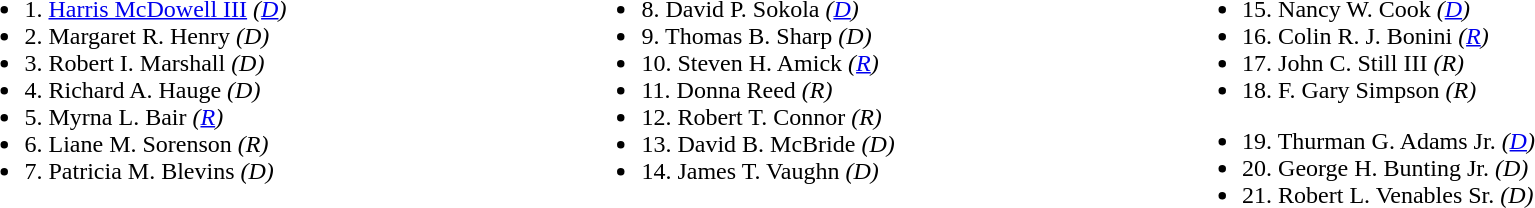<table width=100%>
<tr valign=top>
<td><br><ul><li>1. <a href='#'>Harris McDowell III</a> <em>(<a href='#'>D</a>)</em></li><li>2. Margaret R. Henry <em>(D)</em></li><li>3. Robert I. Marshall <em>(D)</em></li><li>4. Richard A. Hauge <em>(D)</em></li><li>5. Myrna L. Bair <em>(<a href='#'>R</a>)</em></li><li>6. Liane M. Sorenson <em>(R)</em></li><li>7. Patricia M. Blevins <em>(D)</em></li></ul></td>
<td><br><ul><li>8. David P. Sokola <em>(<a href='#'>D</a>)</em></li><li>9. Thomas B. Sharp <em>(D)</em></li><li>10. Steven H. Amick <em>(<a href='#'>R</a>)</em></li><li>11. Donna Reed <em>(R)</em></li><li>12. Robert T. Connor <em>(R)</em></li><li>13. David B. McBride <em>(D)</em></li><li>14. James T. Vaughn <em>(D)</em></li></ul></td>
<td><br><ul><li>15. Nancy W. Cook <em>(<a href='#'>D</a>)</em></li><li>16. Colin R. J. Bonini <em>(<a href='#'>R</a>)</em></li><li>17. John C. Still III <em>(R)</em></li><li>18. F. Gary Simpson <em>(R)</em></li></ul><ul><li>19. Thurman G. Adams Jr. <em>(<a href='#'>D</a>)</em></li><li>20. George H. Bunting Jr. <em>(D)</em></li><li>21. Robert L. Venables Sr. <em>(D)</em></li></ul></td>
</tr>
</table>
